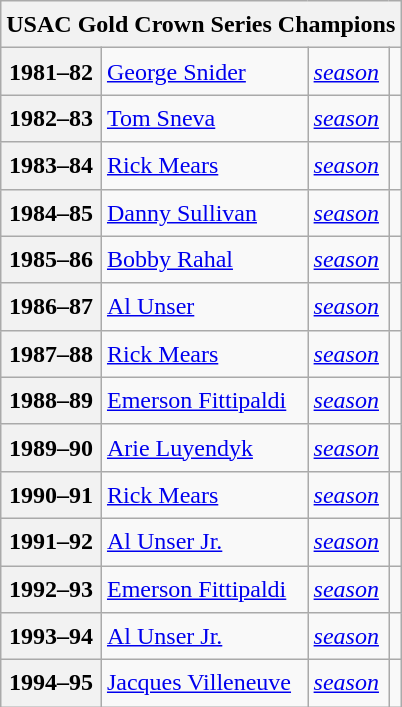<table class="wikitable sortable" style="font-size:1.00em; line-height:1.5em;">
<tr>
<th colspan=4>USAC Gold Crown Series Champions</th>
</tr>
<tr>
<th>1981–82</th>
<td> <a href='#'>George Snider</a></td>
<td><em><a href='#'>season</a></em></td>
<td></td>
</tr>
<tr>
<th>1982–83</th>
<td> <a href='#'>Tom Sneva</a></td>
<td><em><a href='#'>season</a></em></td>
<td></td>
</tr>
<tr>
<th>1983–84</th>
<td> <a href='#'>Rick Mears</a></td>
<td><em><a href='#'>season</a></em></td>
<td></td>
</tr>
<tr>
<th>1984–85</th>
<td> <a href='#'>Danny Sullivan</a></td>
<td><em><a href='#'>season</a></em></td>
<td></td>
</tr>
<tr>
<th>1985–86</th>
<td> <a href='#'>Bobby Rahal</a></td>
<td><em><a href='#'>season</a></em></td>
<td></td>
</tr>
<tr>
<th>1986–87</th>
<td> <a href='#'>Al Unser</a></td>
<td><em><a href='#'>season</a></em></td>
<td></td>
</tr>
<tr>
<th>1987–88</th>
<td> <a href='#'>Rick Mears</a></td>
<td><em><a href='#'>season</a></em></td>
<td></td>
</tr>
<tr>
<th>1988–89</th>
<td> <a href='#'>Emerson Fittipaldi</a></td>
<td><em><a href='#'>season</a></em></td>
<td></td>
</tr>
<tr>
<th>1989–90</th>
<td> <a href='#'>Arie Luyendyk</a></td>
<td><em><a href='#'>season</a></em></td>
<td></td>
</tr>
<tr>
<th>1990–91</th>
<td> <a href='#'>Rick Mears</a></td>
<td><em><a href='#'>season</a></em></td>
<td></td>
</tr>
<tr>
<th>1991–92</th>
<td> <a href='#'>Al Unser Jr.</a></td>
<td><em><a href='#'>season</a></em></td>
<td></td>
</tr>
<tr>
<th>1992–93</th>
<td> <a href='#'>Emerson Fittipaldi</a></td>
<td><em><a href='#'>season</a></em></td>
<td></td>
</tr>
<tr>
<th>1993–94</th>
<td> <a href='#'>Al Unser Jr.</a></td>
<td><em><a href='#'>season</a></em></td>
<td></td>
</tr>
<tr>
<th>1994–95</th>
<td> <a href='#'>Jacques Villeneuve</a></td>
<td><em><a href='#'>season</a></em></td>
<td></td>
</tr>
</table>
